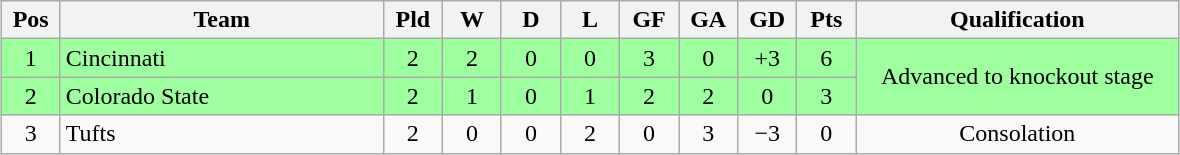<table class="wikitable" style="text-align:center; margin: 1em auto">
<tr>
<th style="width:2em">Pos</th>
<th style="width:13em">Team</th>
<th style="width:2em">Pld</th>
<th style="width:2em">W</th>
<th style="width:2em">D</th>
<th style="width:2em">L</th>
<th style="width:2em">GF</th>
<th style="width:2em">GA</th>
<th style="width:2em">GD</th>
<th style="width:2em">Pts</th>
<th style="width:13em">Qualification</th>
</tr>
<tr bgcolor="#9eff9e">
<td>1</td>
<td style="text-align:left">Cincinnati</td>
<td>2</td>
<td>2</td>
<td>0</td>
<td>0</td>
<td>3</td>
<td>0</td>
<td>+3</td>
<td>6</td>
<td rowspan="2">Advanced to knockout stage</td>
</tr>
<tr bgcolor="#9eff9e">
<td>2</td>
<td style="text-align:left">Colorado State</td>
<td>2</td>
<td>1</td>
<td>0</td>
<td>1</td>
<td>2</td>
<td>2</td>
<td>0</td>
<td>3</td>
</tr>
<tr>
<td>3</td>
<td style="text-align:left">Tufts</td>
<td>2</td>
<td>0</td>
<td>0</td>
<td>2</td>
<td>0</td>
<td>3</td>
<td>−3</td>
<td>0</td>
<td>Consolation</td>
</tr>
</table>
